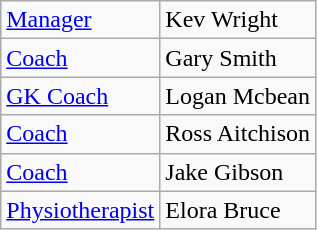<table class="wikitable">
<tr>
<td><a href='#'>Manager</a></td>
<td>Kev Wright</td>
</tr>
<tr>
<td><a href='#'>Coach</a></td>
<td>Gary Smith</td>
</tr>
<tr>
<td><a href='#'>GK Coach</a></td>
<td>Logan Mcbean</td>
</tr>
<tr>
<td><a href='#'>Coach</a></td>
<td>Ross Aitchison</td>
</tr>
<tr>
<td><a href='#'>Coach</a></td>
<td>Jake Gibson</td>
</tr>
<tr>
<td><a href='#'>Physiotherapist</a></td>
<td>Elora Bruce</td>
</tr>
</table>
